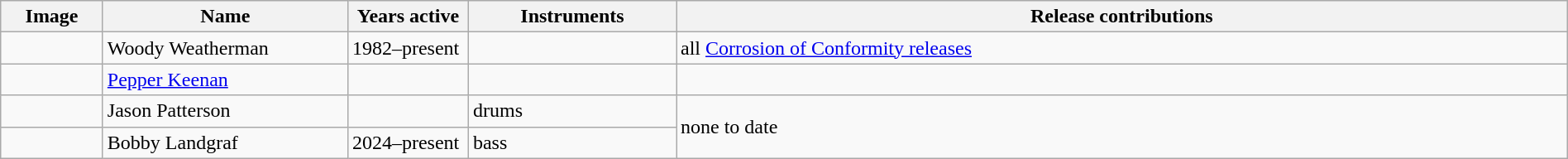<table class="wikitable" border="1" width=100%>
<tr>
<th width="75">Image</th>
<th width="190">Name</th>
<th width="90">Years active</th>
<th width="160">Instruments</th>
<th>Release contributions</th>
</tr>
<tr>
<td></td>
<td>Woody Weatherman</td>
<td>1982–present</td>
<td></td>
<td>all <a href='#'>Corrosion of Conformity releases</a></td>
</tr>
<tr>
<td></td>
<td><a href='#'>Pepper Keenan</a></td>
<td></td>
<td></td>
<td></td>
</tr>
<tr>
<td></td>
<td>Jason Patterson</td>
<td></td>
<td>drums</td>
<td rowspan="2">none to date</td>
</tr>
<tr>
<td></td>
<td>Bobby Landgraf</td>
<td>2024–present</td>
<td>bass</td>
</tr>
</table>
